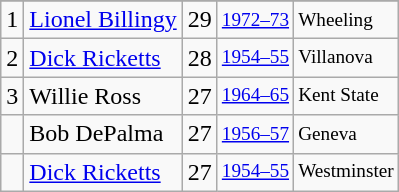<table class="wikitable">
<tr>
</tr>
<tr>
<td>1</td>
<td><a href='#'>Lionel Billingy</a></td>
<td>29</td>
<td style="font-size:80%;"><a href='#'>1972–73</a></td>
<td style="font-size:80%;">Wheeling</td>
</tr>
<tr>
<td>2</td>
<td><a href='#'>Dick Ricketts</a></td>
<td>28</td>
<td style="font-size:80%;"><a href='#'>1954–55</a></td>
<td style="font-size:80%;">Villanova</td>
</tr>
<tr>
<td>3</td>
<td>Willie Ross</td>
<td>27</td>
<td style="font-size:80%;"><a href='#'>1964–65</a></td>
<td style="font-size:80%;">Kent State</td>
</tr>
<tr>
<td></td>
<td>Bob DePalma</td>
<td>27</td>
<td style="font-size:80%;"><a href='#'>1956–57</a></td>
<td style="font-size:80%;">Geneva</td>
</tr>
<tr>
<td></td>
<td><a href='#'>Dick Ricketts</a></td>
<td>27</td>
<td style="font-size:80%;"><a href='#'>1954–55</a></td>
<td style="font-size:80%;">Westminster</td>
</tr>
</table>
